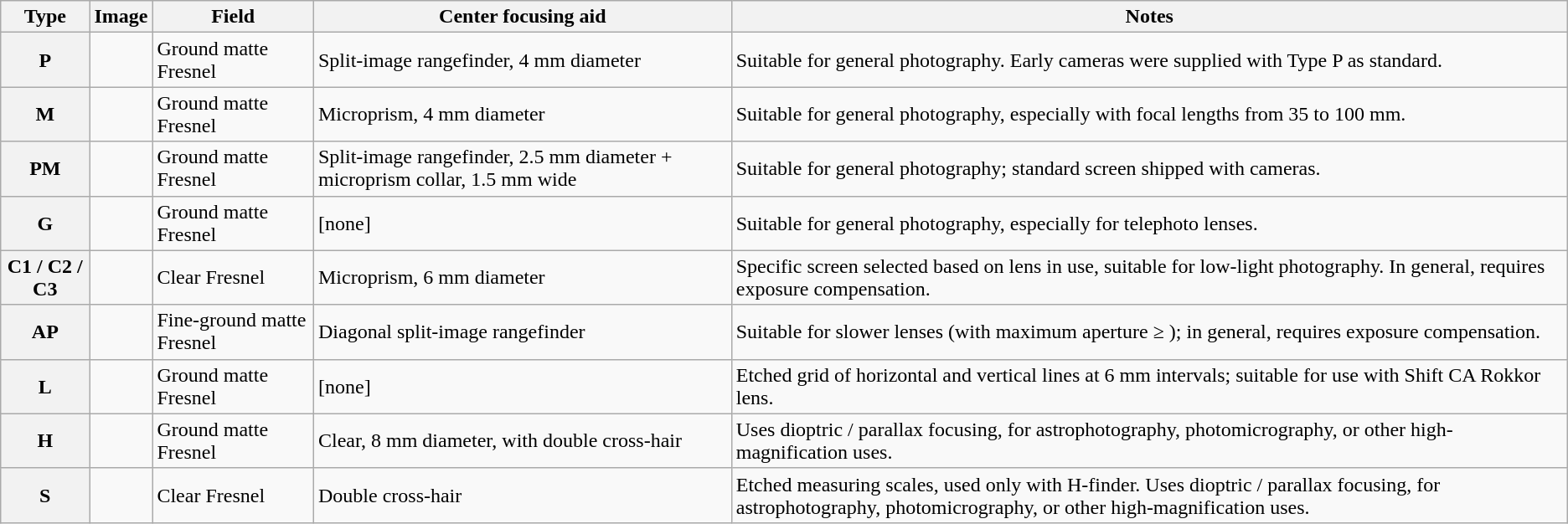<table class="wikitable" style="font-size:100%;text-align:left;">
<tr>
<th>Type</th>
<th>Image</th>
<th>Field</th>
<th>Center focusing aid</th>
<th>Notes</th>
</tr>
<tr>
<th>P</th>
<td></td>
<td>Ground matte Fresnel</td>
<td>Split-image rangefinder, 4 mm diameter</td>
<td>Suitable for general photography. Early cameras were supplied with Type P as standard.</td>
</tr>
<tr>
<th>M</th>
<td></td>
<td>Ground matte Fresnel</td>
<td>Microprism, 4 mm diameter</td>
<td>Suitable for general photography, especially with focal lengths from 35 to 100 mm.</td>
</tr>
<tr>
<th>PM</th>
<td></td>
<td>Ground matte Fresnel</td>
<td>Split-image rangefinder, 2.5 mm diameter + microprism collar, 1.5 mm wide</td>
<td>Suitable for general photography; standard screen shipped with cameras.</td>
</tr>
<tr>
<th>G</th>
<td></td>
<td>Ground matte Fresnel</td>
<td>[none]</td>
<td>Suitable for general photography, especially for telephoto lenses.</td>
</tr>
<tr>
<th>C1 / C2 / C3</th>
<td></td>
<td>Clear Fresnel</td>
<td>Microprism, 6 mm diameter</td>
<td>Specific screen selected based on lens in use, suitable for low-light photography. In general, requires exposure compensation.</td>
</tr>
<tr>
<th>AP</th>
<td></td>
<td>Fine-ground matte Fresnel</td>
<td>Diagonal split-image rangefinder</td>
<td>Suitable for slower lenses (with maximum aperture ≥ ); in general, requires exposure compensation.</td>
</tr>
<tr>
<th>L</th>
<td></td>
<td>Ground matte Fresnel</td>
<td>[none]</td>
<td>Etched grid of horizontal and vertical lines at 6 mm intervals; suitable for use with Shift CA Rokkor lens.</td>
</tr>
<tr>
<th>H</th>
<td></td>
<td>Ground matte Fresnel</td>
<td>Clear, 8 mm diameter, with double cross-hair</td>
<td>Uses dioptric / parallax focusing, for astrophotography, photomicrography, or other high-magnification uses.</td>
</tr>
<tr>
<th>S</th>
<td></td>
<td>Clear Fresnel</td>
<td>Double cross-hair</td>
<td>Etched measuring scales, used only with H-finder. Uses dioptric / parallax focusing, for astrophotography, photomicrography, or other high-magnification uses.</td>
</tr>
</table>
